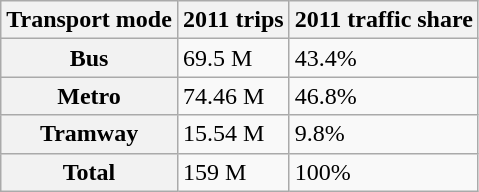<table border="1" class="wikitable">
<tr>
<th>Transport mode</th>
<th>2011 trips</th>
<th>2011 traffic share</th>
</tr>
<tr>
<th>Bus</th>
<td>69.5 M</td>
<td>43.4%</td>
</tr>
<tr>
<th>Metro</th>
<td>74.46 M</td>
<td>46.8%</td>
</tr>
<tr>
<th>Tramway</th>
<td>15.54 M</td>
<td>9.8%</td>
</tr>
<tr>
<th>Total</th>
<td>159 M</td>
<td>100%</td>
</tr>
</table>
